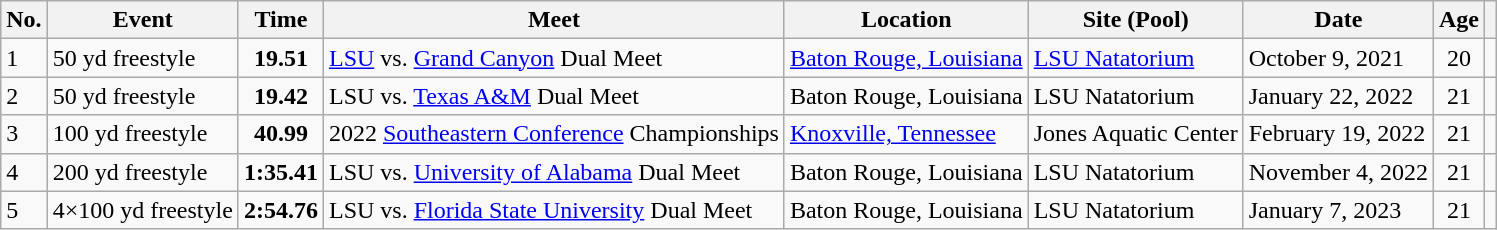<table class="wikitable">
<tr>
<th>No.</th>
<th>Event</th>
<th>Time</th>
<th>Meet</th>
<th>Location</th>
<th>Site (Pool)</th>
<th>Date</th>
<th>Age</th>
<th></th>
</tr>
<tr>
<td>1</td>
<td>50 yd freestyle</td>
<td style="text-align:center;"><strong>19.51</strong></td>
<td><a href='#'>LSU</a> vs. <a href='#'>Grand Canyon</a> Dual Meet</td>
<td><a href='#'>Baton Rouge, Louisiana</a></td>
<td><a href='#'>LSU Natatorium</a></td>
<td>October 9, 2021</td>
<td style="text-align:center;">20</td>
<td style="text-align:center;"></td>
</tr>
<tr>
<td>2</td>
<td>50 yd freestyle</td>
<td style="text-align:center;"><strong>19.42</strong></td>
<td>LSU vs. <a href='#'>Texas A&M</a> Dual Meet</td>
<td>Baton Rouge, Louisiana</td>
<td>LSU Natatorium</td>
<td>January 22, 2022</td>
<td style="text-align:center;">21</td>
<td style="text-align:center;"></td>
</tr>
<tr>
<td>3</td>
<td>100 yd freestyle</td>
<td style="text-align:center;"><strong>40.99</strong></td>
<td>2022 <a href='#'>Southeastern Conference</a> Championships</td>
<td><a href='#'>Knoxville, Tennessee</a></td>
<td>Jones Aquatic Center</td>
<td>February 19, 2022</td>
<td style="text-align:center;">21</td>
<td style="text-align:center;"></td>
</tr>
<tr>
<td>4</td>
<td>200 yd freestyle</td>
<td style="text-align:center;"><strong>1:35.41</strong></td>
<td>LSU vs. <a href='#'>University of Alabama</a> Dual Meet</td>
<td>Baton Rouge, Louisiana</td>
<td>LSU Natatorium</td>
<td>November 4, 2022</td>
<td style="text-align:center;">21</td>
<td style="text-align:center;"></td>
</tr>
<tr>
<td>5</td>
<td>4×100 yd freestyle</td>
<td style="text-align:center;"><strong>2:54.76</strong></td>
<td>LSU vs. <a href='#'>Florida State University</a> Dual Meet</td>
<td>Baton Rouge, Louisiana</td>
<td>LSU Natatorium</td>
<td>January 7, 2023</td>
<td style="text-align:center;">21</td>
<td style="text-align:center;"></td>
</tr>
</table>
